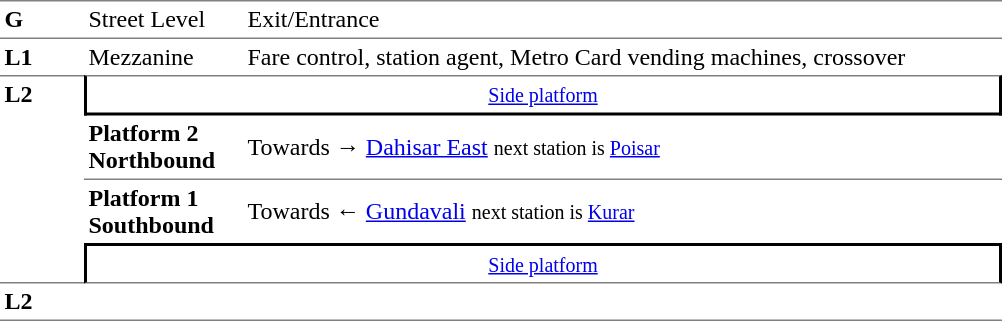<table cellspacing="0" cellpadding="3" border="0">
<tr>
<td style="border-bottom:solid 1px gray;border-top:solid 1px gray;" width="50" valign="top"><strong>G</strong></td>
<td style="border-top:solid 1px gray;border-bottom:solid 1px gray;" width="100" valign="top">Street Level</td>
<td style="border-top:solid 1px gray;border-bottom:solid 1px gray;" width="500" valign="top">Exit/Entrance</td>
</tr>
<tr>
<td valign="top"><strong>L1</strong></td>
<td valign="top">Mezzanine</td>
<td valign="top">Fare control, station agent, Metro Card vending machines, crossover</td>
</tr>
<tr>
<td rowspan="4" style="border-top:solid 1px gray;border-bottom:solid 1px gray;" width="50" valign="top"><strong>L2</strong></td>
<td colspan="2" style="border-top:solid 1px gray;border-right:solid 2px black;border-left:solid 2px black;border-bottom:solid 2px black;text-align:center;"><small><a href='#'>Side platform</a></small></td>
</tr>
<tr>
<td style="border-bottom:solid 1px gray;" width="100"><span><strong>Platform 2</strong><br><strong>Northbound</strong></span></td>
<td style="border-bottom:solid 1px gray;" width="500">Towards → <a href='#'>Dahisar East</a> <small>next station is <a href='#'>Poisar</a></small></td>
</tr>
<tr>
<td><span><strong>Platform 1</strong><br><strong>Southbound</strong></span></td>
<td>Towards ← <a href='#'>Gundavali</a> <small>next station is <a href='#'>Kurar</a></small></td>
</tr>
<tr>
<td colspan="2" style="border-top:solid 2px black;border-right:solid 2px black;border-left:solid 2px black;border-bottom:solid 1px gray;" align="center"><small><a href='#'>Side platform</a></small></td>
</tr>
<tr>
<td rowspan="2" style="border-bottom:solid 1px gray;" width="50" valign="top"><strong>L2</strong></td>
<td style="border-bottom:solid 1px gray;" width="100"></td>
<td style="border-bottom:solid 1px gray;" width="500"></td>
</tr>
<tr>
</tr>
</table>
